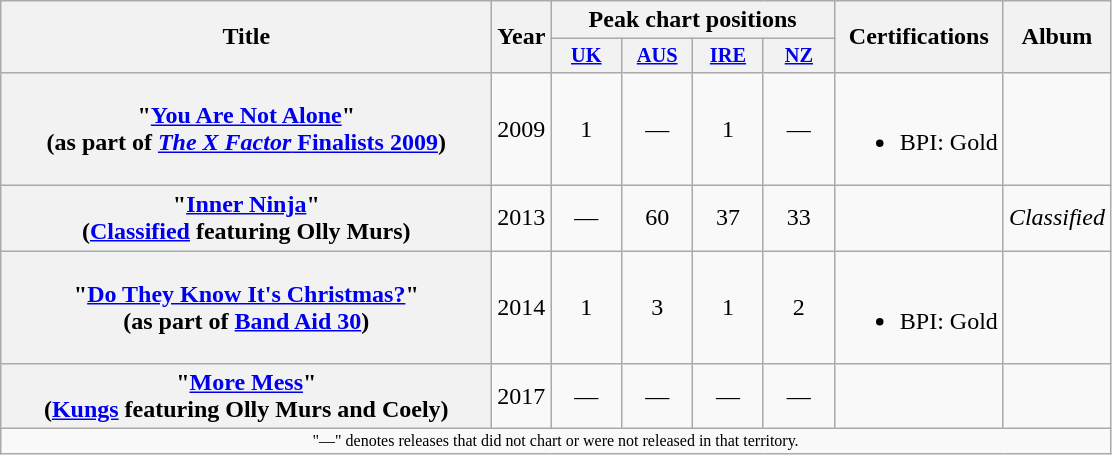<table class="wikitable plainrowheaders" style="text-align:center;" border="1">
<tr>
<th scope="col" rowspan="2" style="width:20em;">Title</th>
<th scope="col" rowspan="2" style="width:1em;">Year</th>
<th scope="col" colspan="4">Peak chart positions</th>
<th scope="col" rowspan="2">Certifications</th>
<th scope="col" rowspan="2">Album</th>
</tr>
<tr>
<th scope="col" style="width:3em;font-size:85%;"><a href='#'>UK</a><br></th>
<th scope="col" style="width:3em;font-size:85%;"><a href='#'>AUS</a><br></th>
<th scope="col" style="width:3em;font-size:85%;"><a href='#'>IRE</a><br></th>
<th scope="col" style="width:3em;font-size:85%;"><a href='#'>NZ</a><br></th>
</tr>
<tr>
<th scope="row">"<a href='#'>You Are Not Alone</a>"<br><span>(as part of <a href='#'><em>The X Factor</em> Finalists 2009</a>)</span></th>
<td>2009</td>
<td>1</td>
<td>—</td>
<td>1</td>
<td>—</td>
<td><br><ul><li>BPI: Gold</li></ul></td>
<td></td>
</tr>
<tr>
<th scope="row">"<a href='#'>Inner Ninja</a>"<br><span>(<a href='#'>Classified</a> featuring Olly Murs)</span></th>
<td>2013</td>
<td>—</td>
<td>60</td>
<td>37</td>
<td>33</td>
<td></td>
<td><em>Classified</em></td>
</tr>
<tr>
<th scope="row">"<a href='#'>Do They Know It's Christmas?</a>"<br><span>(as part of <a href='#'>Band Aid 30</a>)</span></th>
<td>2014</td>
<td>1</td>
<td>3</td>
<td>1</td>
<td>2</td>
<td><br><ul><li>BPI: Gold</li></ul></td>
<td></td>
</tr>
<tr>
<th scope="row">"<a href='#'>More Mess</a>"<br><span>(<a href='#'>Kungs</a> featuring Olly Murs and Coely)</span></th>
<td>2017</td>
<td>—</td>
<td>—</td>
<td>—</td>
<td>—</td>
<td></td>
<td></td>
</tr>
<tr>
<td colspan="14" style="text-align:center; font-size:8pt;">"—" denotes releases that did not chart or were not released in that territory.</td>
</tr>
</table>
